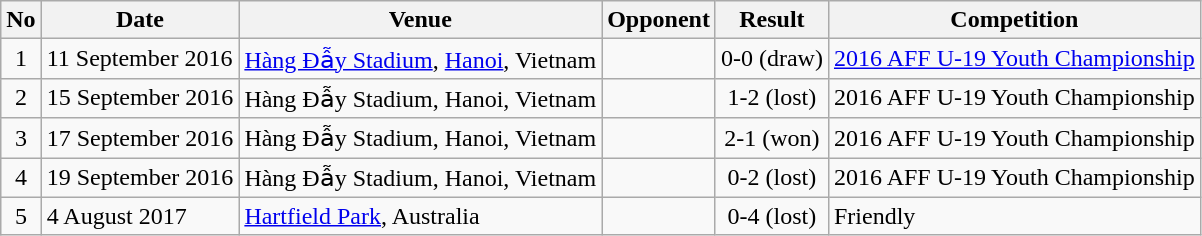<table class="wikitable">
<tr>
<th>No</th>
<th>Date</th>
<th>Venue</th>
<th>Opponent</th>
<th>Result</th>
<th>Competition</th>
</tr>
<tr>
<td align=center>1</td>
<td>11 September 2016</td>
<td><a href='#'>Hàng Đẫy Stadium</a>, <a href='#'>Hanoi</a>, Vietnam</td>
<td></td>
<td align=center>0-0 (draw)</td>
<td><a href='#'>2016 AFF U-19 Youth Championship</a></td>
</tr>
<tr>
<td align=center>2</td>
<td>15 September 2016</td>
<td>Hàng Đẫy Stadium, Hanoi, Vietnam</td>
<td></td>
<td align=center>1-2 (lost)</td>
<td>2016 AFF U-19 Youth Championship</td>
</tr>
<tr>
<td align=center>3</td>
<td>17 September 2016</td>
<td>Hàng Đẫy Stadium, Hanoi, Vietnam</td>
<td></td>
<td align=center>2-1 (won)</td>
<td>2016 AFF U-19 Youth Championship</td>
</tr>
<tr>
<td align=center>4</td>
<td>19 September 2016</td>
<td>Hàng Đẫy Stadium, Hanoi, Vietnam</td>
<td></td>
<td align=center>0-2 (lost)</td>
<td>2016 AFF U-19 Youth Championship</td>
</tr>
<tr>
<td align=center>5</td>
<td>4 August 2017</td>
<td><a href='#'>Hartfield Park</a>, Australia</td>
<td></td>
<td align=center>0-4 (lost)</td>
<td>Friendly </td>
</tr>
</table>
